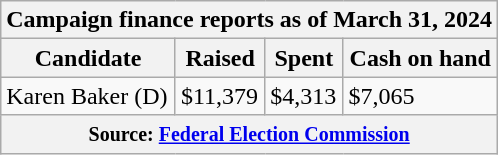<table class="wikitable sortable">
<tr>
<th colspan=4>Campaign finance reports as of March 31, 2024</th>
</tr>
<tr style="text-align:center;">
<th>Candidate</th>
<th>Raised</th>
<th>Spent</th>
<th>Cash on hand</th>
</tr>
<tr>
<td>Karen Baker (D)</td>
<td>$11,379</td>
<td>$4,313</td>
<td>$7,065</td>
</tr>
<tr>
<th colspan="4"><small>Source: <a href='#'>Federal Election Commission</a></small></th>
</tr>
</table>
